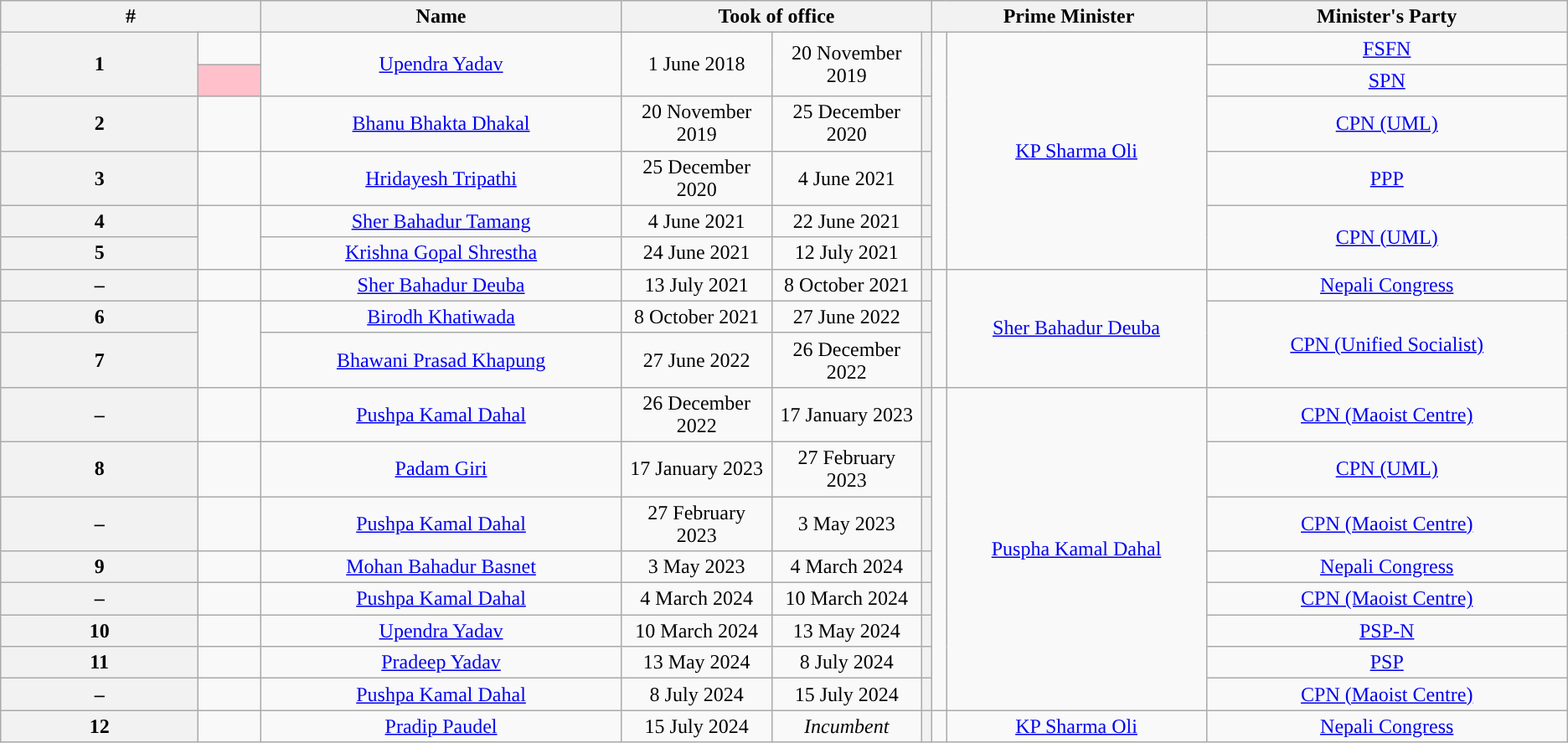<table class="wikitable"  style="text-align:center">
<tr>
<th width=280px colspan="2">#</th>
<th width=280px>Name</th>
<th width=280px colspan="3">Took of office</th>
<th width=280px colspan="2">Prime Minister</th>
<th width=280px>Minister's Party</th>
</tr>
<tr>
<th rowspan="2">1</th>
<td style="background-color: "></td>
<td rowspan="2"><a href='#'>Upendra Yadav</a><br></td>
<td rowspan="2">1 June 2018</td>
<td rowspan="2">20 November 2019</td>
<th rowspan="2"></th>
<td rowspan="6" style="background-color: "></td>
<td rowspan="6"><a href='#'>KP Sharma Oli</a></td>
<td><a href='#'>FSFN</a></td>
</tr>
<tr>
<td style="background-color: #FFC0CB"></td>
<td><a href='#'>SPN</a></td>
</tr>
<tr>
<th>2</th>
<td style="background-color: "></td>
<td><a href='#'>Bhanu Bhakta Dhakal</a><br></td>
<td>20 November 2019</td>
<td>25 December 2020</td>
<th></th>
<td><a href='#'>CPN (UML)</a></td>
</tr>
<tr>
<th>3</th>
<td style="background-color: "></td>
<td><a href='#'>Hridayesh Tripathi</a><br></td>
<td>25 December 2020</td>
<td>4 June 2021</td>
<th></th>
<td><a href='#'>PPP</a></td>
</tr>
<tr>
<th>4</th>
<td rowspan="2" style="background-color: "></td>
<td><a href='#'>Sher Bahadur Tamang</a><br></td>
<td>4 June 2021</td>
<td>22 June 2021</td>
<th></th>
<td rowspan="2"><a href='#'>CPN (UML)</a></td>
</tr>
<tr>
<th>5</th>
<td><a href='#'>Krishna Gopal Shrestha</a><br></td>
<td>24 June 2021</td>
<td>12 July 2021</td>
<th></th>
</tr>
<tr>
<th>–</th>
<td style="background-color: "></td>
<td><a href='#'>Sher Bahadur Deuba</a><br></td>
<td>13 July 2021</td>
<td>8 October 2021</td>
<th></th>
<td rowspan="3" style="background-color: "></td>
<td rowspan="3"><a href='#'>Sher Bahadur Deuba</a></td>
<td><a href='#'>Nepali Congress</a></td>
</tr>
<tr>
<th>6</th>
<td rowspan="2" style="background-color: "></td>
<td><a href='#'>Birodh Khatiwada</a><br></td>
<td>8 October 2021</td>
<td>27 June 2022</td>
<th></th>
<td rowspan="2"><a href='#'>CPN (Unified Socialist)</a></td>
</tr>
<tr>
<th>7</th>
<td><a href='#'>Bhawani Prasad Khapung</a><br></td>
<td>27 June 2022</td>
<td>26 December 2022</td>
<th></th>
</tr>
<tr>
<th>–</th>
<td style="background-color: "></td>
<td><a href='#'>Pushpa Kamal Dahal</a><br></td>
<td>26 December 2022</td>
<td>17 January 2023</td>
<th></th>
<td rowspan="8" style="background-color: "></td>
<td rowspan="8"><a href='#'>Puspha Kamal Dahal</a></td>
<td><a href='#'>CPN (Maoist Centre)</a></td>
</tr>
<tr>
<th>8</th>
<td style="background-color: "></td>
<td><a href='#'>Padam Giri</a><br></td>
<td>17 January 2023</td>
<td>27 February 2023</td>
<th></th>
<td><a href='#'>CPN (UML)</a></td>
</tr>
<tr>
<th>–</th>
<td style="background-color: "></td>
<td><a href='#'>Pushpa Kamal Dahal</a><br></td>
<td>27 February 2023</td>
<td>3 May 2023</td>
<th></th>
<td><a href='#'>CPN (Maoist Centre)</a></td>
</tr>
<tr>
<th>9</th>
<td style="background-color: "></td>
<td><a href='#'>Mohan Bahadur Basnet</a><br></td>
<td>3 May 2023</td>
<td>4 March 2024</td>
<th></th>
<td><a href='#'>Nepali Congress</a></td>
</tr>
<tr>
<th>–</th>
<td style="background-color: "></td>
<td><a href='#'>Pushpa Kamal Dahal</a><br></td>
<td>4 March 2024</td>
<td>10 March 2024</td>
<th></th>
<td><a href='#'>CPN (Maoist Centre)</a></td>
</tr>
<tr>
<th>10</th>
<td style="background-color: "></td>
<td><a href='#'>Upendra Yadav</a><br></td>
<td>10 March 2024</td>
<td>13 May 2024</td>
<th></th>
<td><a href='#'>PSP-N</a></td>
</tr>
<tr>
<th>11</th>
<td style="background-color: "></td>
<td><a href='#'>Pradeep Yadav</a><br></td>
<td>13 May 2024</td>
<td>8 July 2024</td>
<th></th>
<td><a href='#'>PSP</a></td>
</tr>
<tr>
<th>–</th>
<td style="background-color: "></td>
<td><a href='#'>Pushpa Kamal Dahal</a><br></td>
<td>8 July 2024</td>
<td>15 July 2024</td>
<th></th>
<td><a href='#'>CPN (Maoist Centre)</a></td>
</tr>
<tr>
<th>12</th>
<td style="background-color: "></td>
<td><a href='#'>Pradip Paudel</a><br> </td>
<td>15 July 2024</td>
<td><em>Incumbent</em></td>
<th></th>
<td rowspan="1" style="background-color: "></td>
<td rowspan="1"><a href='#'>KP Sharma Oli</a></td>
<td><a href='#'>Nepali Congress</a></td>
</tr>
</table>
